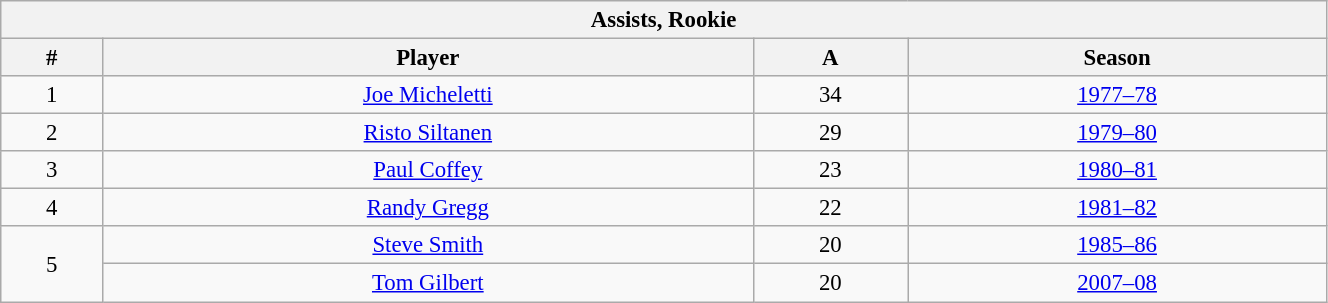<table class="wikitable" style="text-align: center; font-size: 95%" width="70%">
<tr>
<th colspan="4">Assists, Rookie</th>
</tr>
<tr>
<th>#</th>
<th>Player</th>
<th>A</th>
<th>Season</th>
</tr>
<tr>
<td>1</td>
<td><a href='#'>Joe Micheletti</a></td>
<td>34</td>
<td><a href='#'>1977–78</a></td>
</tr>
<tr>
<td>2</td>
<td><a href='#'>Risto Siltanen</a></td>
<td>29</td>
<td><a href='#'>1979–80</a></td>
</tr>
<tr>
<td>3</td>
<td><a href='#'>Paul Coffey</a></td>
<td>23</td>
<td><a href='#'>1980–81</a></td>
</tr>
<tr>
<td>4</td>
<td><a href='#'>Randy Gregg</a></td>
<td>22</td>
<td><a href='#'>1981–82</a></td>
</tr>
<tr>
<td rowspan="2">5</td>
<td><a href='#'>Steve Smith</a></td>
<td>20</td>
<td><a href='#'>1985–86</a></td>
</tr>
<tr>
<td><a href='#'>Tom Gilbert</a></td>
<td>20</td>
<td><a href='#'>2007–08</a></td>
</tr>
</table>
